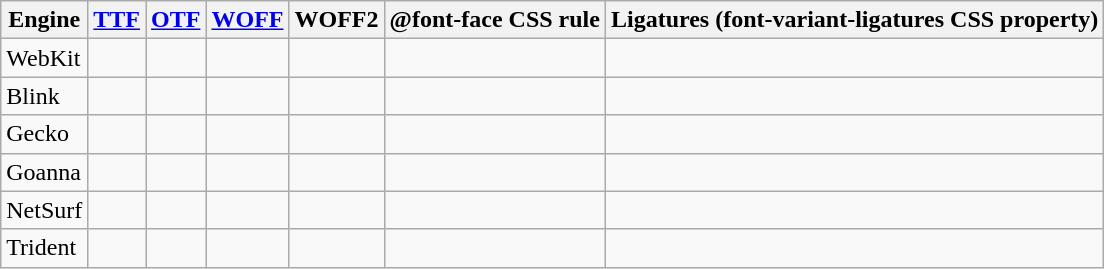<table class="wikitable sortable">
<tr>
<th>Engine</th>
<th><a href='#'>TTF</a></th>
<th><a href='#'>OTF</a></th>
<th><a href='#'>WOFF</a></th>
<th>WOFF2</th>
<th>@font-face CSS rule</th>
<th>Ligatures (font-variant-ligatures CSS property)</th>
</tr>
<tr>
<td>WebKit</td>
<td></td>
<td></td>
<td></td>
<td></td>
<td></td>
<td></td>
</tr>
<tr>
<td>Blink</td>
<td></td>
<td></td>
<td></td>
<td></td>
<td></td>
<td></td>
</tr>
<tr>
<td>Gecko</td>
<td></td>
<td></td>
<td></td>
<td></td>
<td></td>
<td></td>
</tr>
<tr>
<td>Goanna</td>
<td></td>
<td></td>
<td></td>
<td></td>
<td></td>
<td></td>
</tr>
<tr>
<td>NetSurf</td>
<td></td>
<td></td>
<td></td>
<td></td>
<td></td>
<td></td>
</tr>
<tr>
<td>Trident</td>
<td></td>
<td></td>
<td></td>
<td></td>
<td></td>
<td></td>
</tr>
</table>
